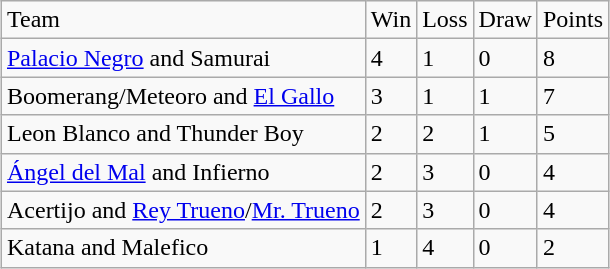<table class="wikitable" style="margin:1em auto;">
<tr>
<td>Team</td>
<td>Win</td>
<td>Loss</td>
<td>Draw</td>
<td>Points</td>
</tr>
<tr>
<td><a href='#'>Palacio Negro</a> and Samurai</td>
<td>4</td>
<td>1</td>
<td>0</td>
<td>8</td>
</tr>
<tr>
<td>Boomerang/Meteoro and <a href='#'>El Gallo</a></td>
<td>3</td>
<td>1</td>
<td>1</td>
<td>7</td>
</tr>
<tr>
<td>Leon Blanco and Thunder Boy</td>
<td>2</td>
<td>2</td>
<td>1</td>
<td>5</td>
</tr>
<tr>
<td><a href='#'>Ángel del Mal</a> and Infierno</td>
<td>2</td>
<td>3</td>
<td>0</td>
<td>4</td>
</tr>
<tr>
<td>Acertijo and <a href='#'>Rey Trueno</a>/<a href='#'>Mr. Trueno</a></td>
<td>2</td>
<td>3</td>
<td>0</td>
<td>4</td>
</tr>
<tr>
<td>Katana and Malefico</td>
<td>1</td>
<td>4</td>
<td>0</td>
<td>2</td>
</tr>
</table>
